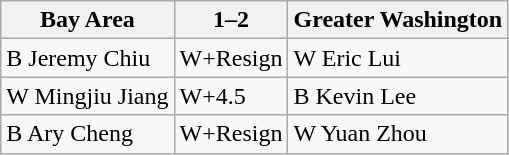<table class="wikitable">
<tr>
<th>Bay Area</th>
<th>1–2</th>
<th>Greater Washington</th>
</tr>
<tr>
<td>B Jeremy Chiu</td>
<td>W+Resign</td>
<td>W Eric Lui</td>
</tr>
<tr>
<td>W Mingjiu Jiang</td>
<td>W+4.5</td>
<td>B Kevin Lee</td>
</tr>
<tr>
<td>B Ary Cheng</td>
<td>W+Resign</td>
<td>W Yuan Zhou</td>
</tr>
</table>
